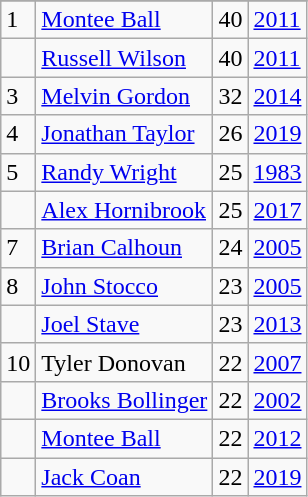<table class="wikitable">
<tr>
</tr>
<tr>
<td>1</td>
<td><a href='#'>Montee Ball</a></td>
<td><abbr>40</abbr></td>
<td><a href='#'>2011</a></td>
</tr>
<tr>
<td></td>
<td><a href='#'>Russell Wilson</a></td>
<td><abbr>40</abbr></td>
<td><a href='#'>2011</a></td>
</tr>
<tr>
<td>3</td>
<td><a href='#'>Melvin Gordon</a></td>
<td><abbr>32</abbr></td>
<td><a href='#'>2014</a></td>
</tr>
<tr>
<td>4</td>
<td><a href='#'>Jonathan Taylor</a></td>
<td><abbr>26</abbr></td>
<td><a href='#'>2019</a></td>
</tr>
<tr>
<td>5</td>
<td><a href='#'>Randy Wright</a></td>
<td><abbr>25</abbr></td>
<td><a href='#'>1983</a></td>
</tr>
<tr>
<td></td>
<td><a href='#'>Alex Hornibrook</a></td>
<td><abbr>25</abbr></td>
<td><a href='#'>2017</a></td>
</tr>
<tr>
<td>7</td>
<td><a href='#'>Brian Calhoun</a></td>
<td><abbr>24</abbr></td>
<td><a href='#'>2005</a></td>
</tr>
<tr>
<td>8</td>
<td><a href='#'>John Stocco</a></td>
<td><abbr>23</abbr></td>
<td><a href='#'>2005</a></td>
</tr>
<tr>
<td></td>
<td><a href='#'>Joel Stave</a></td>
<td><abbr>23</abbr></td>
<td><a href='#'>2013</a></td>
</tr>
<tr>
<td>10</td>
<td>Tyler Donovan</td>
<td><abbr>22</abbr></td>
<td><a href='#'>2007</a></td>
</tr>
<tr>
<td></td>
<td><a href='#'>Brooks Bollinger</a></td>
<td><abbr>22</abbr></td>
<td><a href='#'>2002</a></td>
</tr>
<tr>
<td></td>
<td><a href='#'>Montee Ball</a></td>
<td><abbr>22</abbr></td>
<td><a href='#'>2012</a></td>
</tr>
<tr>
<td></td>
<td><a href='#'>Jack Coan</a></td>
<td><abbr>22</abbr></td>
<td><a href='#'>2019</a></td>
</tr>
</table>
